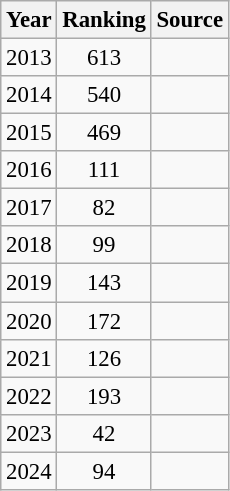<table class="wikitable" style="text-align:center; font-size: 95%;">
<tr>
<th>Year</th>
<th>Ranking</th>
<th>Source</th>
</tr>
<tr>
<td>2013</td>
<td>613</td>
<td></td>
</tr>
<tr>
<td>2014</td>
<td>540</td>
<td></td>
</tr>
<tr>
<td>2015</td>
<td>469</td>
<td></td>
</tr>
<tr>
<td>2016</td>
<td>111</td>
<td></td>
</tr>
<tr>
<td>2017</td>
<td>82</td>
<td></td>
</tr>
<tr>
<td>2018</td>
<td>99</td>
<td></td>
</tr>
<tr>
<td>2019</td>
<td>143</td>
<td></td>
</tr>
<tr>
<td>2020</td>
<td>172</td>
<td></td>
</tr>
<tr>
<td>2021</td>
<td>126</td>
<td></td>
</tr>
<tr>
<td>2022</td>
<td>193</td>
<td></td>
</tr>
<tr>
<td>2023</td>
<td>42</td>
<td></td>
</tr>
<tr>
<td>2024</td>
<td>94</td>
<td></td>
</tr>
</table>
